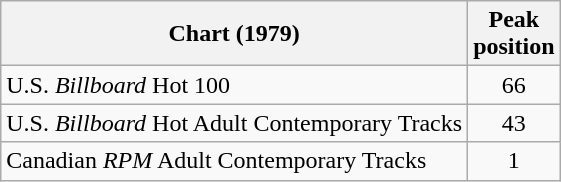<table class="wikitable sortable">
<tr>
<th align="left">Chart (1979)</th>
<th style="text-align:center;">Peak<br>position</th>
</tr>
<tr>
<td align="left">U.S. <em>Billboard</em> Hot 100</td>
<td style="text-align:center;">66</td>
</tr>
<tr>
<td align="left">U.S. <em>Billboard</em> Hot Adult Contemporary Tracks</td>
<td style="text-align:center;">43</td>
</tr>
<tr>
<td align="left">Canadian <em>RPM</em> Adult Contemporary Tracks</td>
<td style="text-align:center;">1</td>
</tr>
</table>
